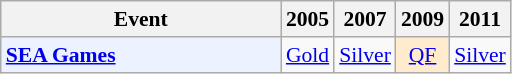<table class="wikitable" style="font-size: 90%; text-align:center">
<tr>
<th width=180>Event</th>
<th>2005</th>
<th>2007</th>
<th>2009</th>
<th>2011</th>
</tr>
<tr>
<td bgcolor="#ECF2FF"; align="left"><strong><a href='#'>SEA Games</a></strong></td>
<td> <a href='#'>Gold</a></td>
<td> <a href='#'>Silver</a></td>
<td bgcolor=FFEBCD><a href='#'>QF</a></td>
<td> <a href='#'>Silver</a></td>
</tr>
</table>
